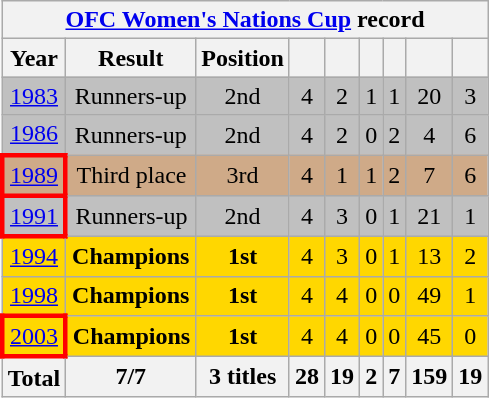<table class="wikitable" style="text-align: center;">
<tr>
<th colspan=9><a href='#'>OFC Women's Nations Cup</a> record</th>
</tr>
<tr>
<th>Year</th>
<th>Result</th>
<th>Position</th>
<th></th>
<th></th>
<th></th>
<th></th>
<th></th>
<th></th>
</tr>
<tr style="background:silver;">
<td> <a href='#'>1983</a></td>
<td>Runners-up</td>
<td>2nd</td>
<td>4</td>
<td>2</td>
<td>1</td>
<td>1</td>
<td>20</td>
<td>3</td>
</tr>
<tr style="background:silver;">
<td> <a href='#'>1986</a></td>
<td>Runners-up</td>
<td>2nd</td>
<td>4</td>
<td>2</td>
<td>0</td>
<td>2</td>
<td>4</td>
<td>6</td>
</tr>
<tr style="background:#cfaa88;">
<td style="border: 3px solid red"> <a href='#'>1989</a></td>
<td>Third place</td>
<td>3rd</td>
<td>4</td>
<td>1</td>
<td>1</td>
<td>2</td>
<td>7</td>
<td>6</td>
</tr>
<tr style="background:silver;">
<td style="border: 3px solid red"> <a href='#'>1991</a></td>
<td>Runners-up</td>
<td>2nd</td>
<td>4</td>
<td>3</td>
<td>0</td>
<td>1</td>
<td>21</td>
<td>1</td>
</tr>
<tr style="background:gold;">
<td> <a href='#'>1994</a></td>
<td><strong>Champions</strong></td>
<td><strong>1st</strong></td>
<td>4</td>
<td>3</td>
<td>0</td>
<td>1</td>
<td>13</td>
<td>2</td>
</tr>
<tr style="background:gold;">
<td> <a href='#'>1998</a></td>
<td><strong>Champions</strong></td>
<td><strong>1st</strong></td>
<td>4</td>
<td>4</td>
<td>0</td>
<td>0</td>
<td>49</td>
<td>1</td>
</tr>
<tr style="background:gold;">
<td style="border: 3px solid red"> <a href='#'>2003</a></td>
<td><strong>Champions</strong></td>
<td><strong>1st</strong></td>
<td>4</td>
<td>4</td>
<td>0</td>
<td>0</td>
<td>45</td>
<td>0</td>
</tr>
<tr>
<th>Total</th>
<th>7/7</th>
<th>3 titles</th>
<th>28</th>
<th>19</th>
<th>2</th>
<th>7</th>
<th>159</th>
<th>19</th>
</tr>
</table>
